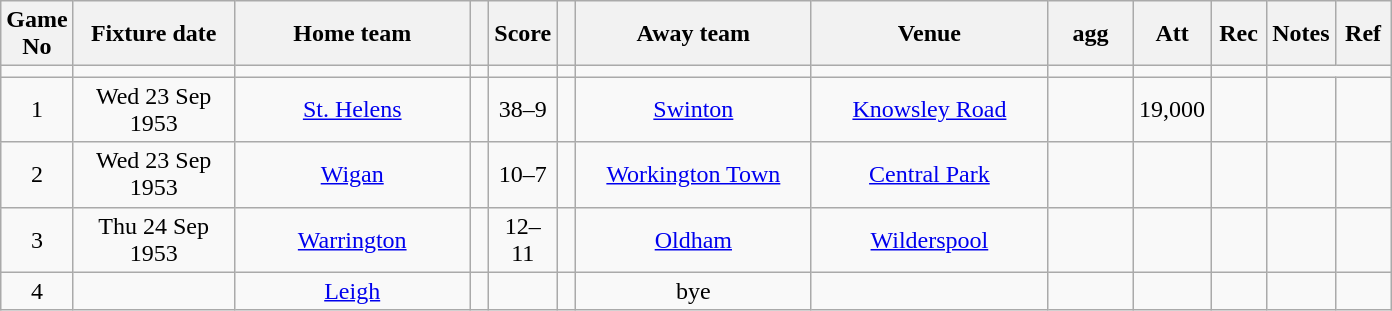<table class="wikitable" style="text-align:center;">
<tr>
<th width=20 abbr="No">Game No</th>
<th width=100 abbr="Date">Fixture date</th>
<th width=150 abbr="Home team">Home team</th>
<th width=5 abbr="space"></th>
<th width=20 abbr="Score">Score</th>
<th width=5 abbr="space"></th>
<th width=150 abbr="Away team">Away team</th>
<th width=150 abbr="Venue">Venue</th>
<th width=50 abbr="agg">agg</th>
<th width=30 abbr="Att">Att</th>
<th width=30 abbr="Rec">Rec</th>
<th width=20 abbr="Notes">Notes</th>
<th width=30 abbr="Ref">Ref</th>
</tr>
<tr>
<td></td>
<td></td>
<td></td>
<td></td>
<td></td>
<td></td>
<td></td>
<td></td>
<td></td>
<td></td>
<td></td>
</tr>
<tr>
<td>1</td>
<td>Wed 23 Sep 1953</td>
<td><a href='#'>St. Helens</a></td>
<td></td>
<td>38–9</td>
<td></td>
<td><a href='#'>Swinton</a></td>
<td><a href='#'>Knowsley Road</a></td>
<td></td>
<td>19,000</td>
<td></td>
<td></td>
<td></td>
</tr>
<tr>
<td>2</td>
<td>Wed 23 Sep 1953</td>
<td><a href='#'>Wigan</a></td>
<td></td>
<td>10–7</td>
<td></td>
<td><a href='#'>Workington Town</a></td>
<td><a href='#'>Central Park</a></td>
<td></td>
<td></td>
<td></td>
<td></td>
<td></td>
</tr>
<tr>
<td>3</td>
<td>Thu 24 Sep 1953</td>
<td><a href='#'>Warrington</a></td>
<td></td>
<td>12–11</td>
<td></td>
<td><a href='#'>Oldham</a></td>
<td><a href='#'>Wilderspool</a></td>
<td></td>
<td></td>
<td></td>
<td></td>
<td></td>
</tr>
<tr>
<td>4</td>
<td></td>
<td><a href='#'>Leigh</a></td>
<td></td>
<td></td>
<td></td>
<td>bye</td>
<td></td>
<td></td>
<td></td>
<td></td>
<td></td>
<td></td>
</tr>
</table>
